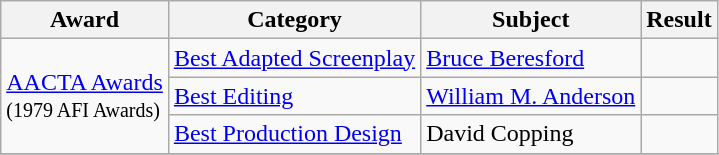<table class="wikitable">
<tr>
<th>Award</th>
<th>Category</th>
<th>Subject</th>
<th>Result</th>
</tr>
<tr>
<td rowspan=3><a href='#'>AACTA Awards</a><br><small>(1979 AFI Awards)</small></td>
<td><a href='#'>Best Adapted Screenplay</a></td>
<td><a href='#'>Bruce Beresford</a></td>
<td></td>
</tr>
<tr>
<td><a href='#'>Best Editing</a></td>
<td><a href='#'>William M. Anderson</a></td>
<td></td>
</tr>
<tr>
<td><a href='#'>Best Production Design</a></td>
<td>David Copping</td>
<td></td>
</tr>
<tr>
</tr>
</table>
